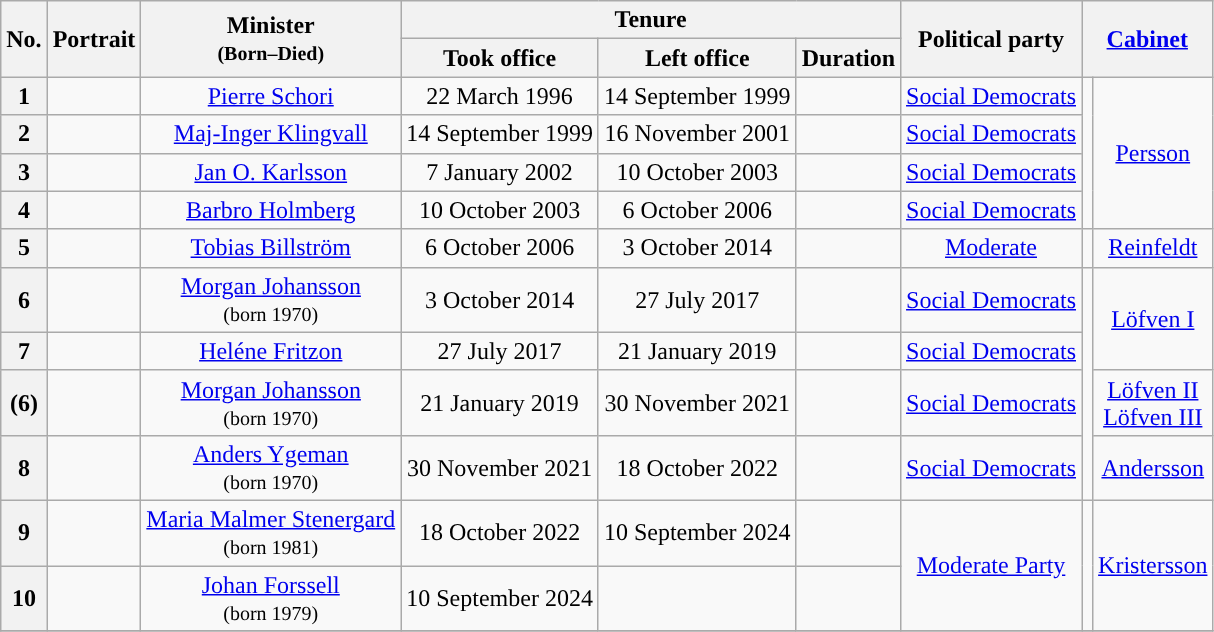<table class="wikitable" style="text-align: center;">
<tr>
<th rowspan="2">No.</th>
<th rowspan="2">Portrait</th>
<th rowspan="2">Minister<br><small>(Born–Died)</small></th>
<th colspan="3">Tenure</th>
<th rowspan="2">Political party</th>
<th rowspan="2" colspan="2"><a href='#'>Cabinet</a></th>
</tr>
<tr>
<th>Took office</th>
<th>Left office</th>
<th>Duration</th>
</tr>
<tr>
<th style="background: ">1</th>
<td></td>
<td><a href='#'>Pierre Schori</a><br></td>
<td>22 March 1996</td>
<td>14 September 1999</td>
<td></td>
<td><a href='#'>Social Democrats</a></td>
<td rowspan="4" style="background: "></td>
<td rowspan="4"><a href='#'>Persson</a></td>
</tr>
<tr>
<th style="background: ">2</th>
<td></td>
<td><a href='#'>Maj-Inger Klingvall</a> <br></td>
<td>14 September 1999</td>
<td>16 November 2001</td>
<td></td>
<td><a href='#'>Social Democrats</a></td>
</tr>
<tr>
<th style="background: ">3</th>
<td></td>
<td><a href='#'>Jan O. Karlsson</a><br></td>
<td>7 January 2002</td>
<td>10 October 2003</td>
<td></td>
<td><a href='#'>Social Democrats</a></td>
</tr>
<tr>
<th style="background: ">4</th>
<td></td>
<td><a href='#'>Barbro Holmberg</a><br></td>
<td>10 October 2003</td>
<td>6 October 2006</td>
<td></td>
<td><a href='#'>Social Democrats</a></td>
</tr>
<tr>
<th style="background: ">5</th>
<td></td>
<td><a href='#'>Tobias Billström</a><br></td>
<td>6 October 2006</td>
<td>3 October 2014</td>
<td></td>
<td><a href='#'>Moderate</a></td>
<td style="background: "></td>
<td><a href='#'>Reinfeldt</a></td>
</tr>
<tr>
<th style="background: ">6</th>
<td></td>
<td><a href='#'>Morgan Johansson</a><br><small>(born 1970)</small></td>
<td>3 October 2014</td>
<td>27 July 2017</td>
<td></td>
<td><a href='#'>Social Democrats</a></td>
<td rowspan="4" style="background: "></td>
<td rowspan="2"><a href='#'>Löfven I</a></td>
</tr>
<tr>
<th style="background: ">7</th>
<td></td>
<td><a href='#'>Heléne Fritzon</a><br></td>
<td>27 July 2017</td>
<td>21 January 2019</td>
<td></td>
<td><a href='#'>Social Democrats</a></td>
</tr>
<tr>
<th style="background: ">(6)</th>
<td></td>
<td><a href='#'>Morgan Johansson</a><br><small>(born 1970)</small></td>
<td>21 January 2019</td>
<td>30 November 2021</td>
<td></td>
<td><a href='#'>Social Democrats</a></td>
<td rowspan="1"><a href='#'>Löfven II</a> <br> <a href='#'>Löfven III</a></td>
</tr>
<tr>
<th style="background: ">8</th>
<td></td>
<td><a href='#'>Anders Ygeman</a><br><small>(born 1970)</small></td>
<td>30 November 2021</td>
<td>18 October 2022</td>
<td></td>
<td><a href='#'>Social Democrats</a></td>
<td rowspan="1"><a href='#'>Andersson</a></td>
</tr>
<tr>
<th style="background: ">9</th>
<td></td>
<td><a href='#'>Maria Malmer Stenergard</a><br><small>(born 1981)</small></td>
<td>18 October 2022</td>
<td>10 September 2024</td>
<td></td>
<td rowspan="2"><a href='#'>Moderate Party</a></td>
<td rowspan="2" style="background: "></td>
<td rowspan="2"><a href='#'>Kristersson</a></td>
</tr>
<tr>
<th style="background: ">10</th>
<td></td>
<td><a href='#'>Johan Forssell</a><br><small>(born 1979)</small></td>
<td>10 September 2024</td>
<td></td>
<td></td>
</tr>
<tr>
</tr>
</table>
